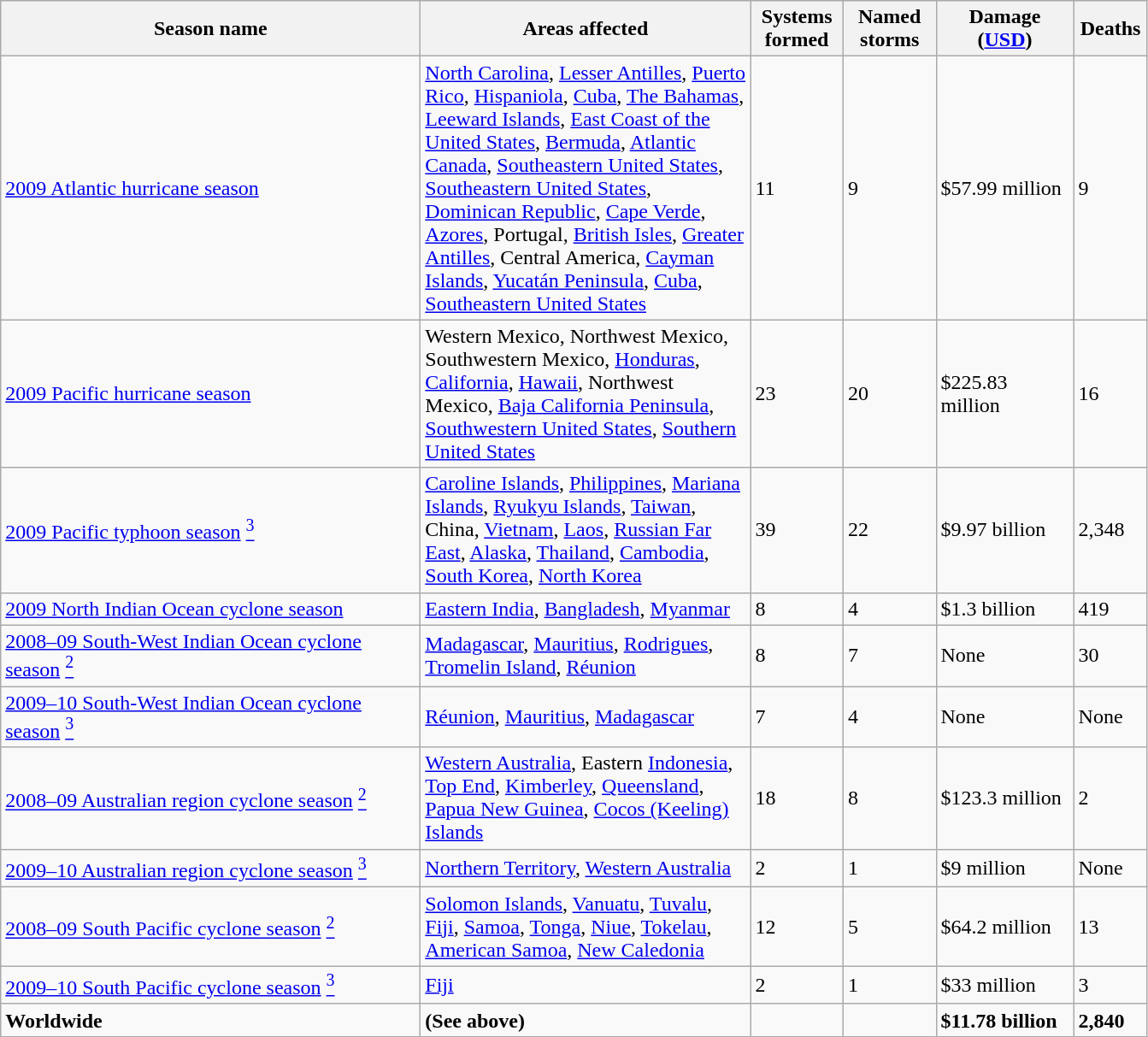<table class="wikitable sortable">
<tr>
<th width="320"><strong>Season name</strong></th>
<th width="250"><strong>Areas affected</strong></th>
<th width="65"><strong>Systems formed</strong></th>
<th width="65"><strong>Named storms</strong></th>
<th width="100"><strong>Damage (<a href='#'>USD</a>)</strong></th>
<th width="50"><strong>Deaths</strong></th>
</tr>
<tr>
<td><a href='#'>2009 Atlantic hurricane season</a></td>
<td><a href='#'>North Carolina</a>, <a href='#'>Lesser Antilles</a>, <a href='#'>Puerto Rico</a>, <a href='#'>Hispaniola</a>, <a href='#'>Cuba</a>, <a href='#'>The Bahamas</a>, <a href='#'>Leeward Islands</a>, <a href='#'>East Coast of the United States</a>, <a href='#'>Bermuda</a>, <a href='#'>Atlantic Canada</a>, <a href='#'>Southeastern United States</a>, <a href='#'>Southeastern United States</a>, <a href='#'>Dominican Republic</a>, <a href='#'>Cape Verde</a>, <a href='#'>Azores</a>, Portugal, <a href='#'>British Isles</a>, <a href='#'>Greater Antilles</a>, Central America, <a href='#'>Cayman Islands</a>, <a href='#'>Yucatán Peninsula</a>, <a href='#'>Cuba</a>, <a href='#'>Southeastern United States</a></td>
<td>11</td>
<td>9</td>
<td>$57.99 million</td>
<td>9</td>
</tr>
<tr>
<td><a href='#'>2009 Pacific hurricane season</a></td>
<td>Western Mexico, Northwest Mexico, Southwestern Mexico, <a href='#'>Honduras</a>, <a href='#'>California</a>, <a href='#'>Hawaii</a>, Northwest Mexico, <a href='#'>Baja California Peninsula</a>, <a href='#'>Southwestern United States</a>, <a href='#'>Southern United States</a></td>
<td>23</td>
<td>20</td>
<td>$225.83 million</td>
<td>16</td>
</tr>
<tr>
<td><a href='#'>2009 Pacific typhoon season</a> <a href='#'><sup>3</sup></a></td>
<td><a href='#'>Caroline Islands</a>, <a href='#'>Philippines</a>, <a href='#'>Mariana Islands</a>, <a href='#'>Ryukyu Islands</a>, <a href='#'>Taiwan</a>, China, <a href='#'>Vietnam</a>, <a href='#'>Laos</a>, <a href='#'>Russian Far East</a>, <a href='#'>Alaska</a>, <a href='#'>Thailand</a>, <a href='#'>Cambodia</a>, <a href='#'>South Korea</a>, <a href='#'>North Korea</a></td>
<td>39</td>
<td>22</td>
<td>$9.97 billion </td>
<td>2,348</td>
</tr>
<tr>
<td><a href='#'>2009 North Indian Ocean cyclone season</a></td>
<td><a href='#'>Eastern India</a>, <a href='#'>Bangladesh</a>, <a href='#'>Myanmar</a></td>
<td>8</td>
<td>4</td>
<td>$1.3 billion</td>
<td>419</td>
</tr>
<tr>
<td><a href='#'>2008–09 South-West Indian Ocean cyclone season</a> <a href='#'><sup>2</sup></a></td>
<td><a href='#'>Madagascar</a>, <a href='#'>Mauritius</a>, <a href='#'>Rodrigues</a>, <a href='#'>Tromelin Island</a>, <a href='#'>Réunion</a></td>
<td>8</td>
<td>7</td>
<td>None</td>
<td>30</td>
</tr>
<tr>
<td><a href='#'>2009–10 South-West Indian Ocean cyclone season</a> <a href='#'><sup>3</sup></a></td>
<td><a href='#'>Réunion</a>, <a href='#'>Mauritius</a>, <a href='#'>Madagascar</a></td>
<td>7</td>
<td>4</td>
<td>None</td>
<td>None</td>
</tr>
<tr>
<td><a href='#'>2008–09 Australian region cyclone season</a> <a href='#'><sup>2</sup></a></td>
<td><a href='#'>Western Australia</a>, Eastern <a href='#'>Indonesia</a>, <a href='#'>Top End</a>, <a href='#'>Kimberley</a>, <a href='#'>Queensland</a>, <a href='#'>Papua New Guinea</a>, <a href='#'>Cocos (Keeling) Islands</a></td>
<td>18</td>
<td>8</td>
<td>$123.3 million</td>
<td>2</td>
</tr>
<tr>
<td><a href='#'>2009–10 Australian region cyclone season</a> <a href='#'><sup>3</sup></a></td>
<td><a href='#'>Northern Territory</a>, <a href='#'>Western Australia</a></td>
<td>2</td>
<td>1</td>
<td>$9 million</td>
<td>None</td>
</tr>
<tr>
<td><a href='#'>2008–09 South Pacific cyclone season</a> <a href='#'><sup>2</sup></a></td>
<td><a href='#'>Solomon Islands</a>, <a href='#'>Vanuatu</a>, <a href='#'>Tuvalu</a>, <a href='#'>Fiji</a>, <a href='#'>Samoa</a>, <a href='#'>Tonga</a>, <a href='#'>Niue</a>, <a href='#'>Tokelau</a>, <a href='#'>American Samoa</a>, <a href='#'>New Caledonia</a></td>
<td>12</td>
<td>5</td>
<td>$64.2 million</td>
<td>13</td>
</tr>
<tr>
<td><a href='#'>2009–10 South Pacific cyclone season</a> <a href='#'><sup>3</sup></a></td>
<td><a href='#'>Fiji</a></td>
<td>2</td>
<td>1</td>
<td>$33 million</td>
<td>3</td>
</tr>
<tr>
<td><strong>Worldwide</strong></td>
<td><strong>(See above)</strong></td>
<td><strong></strong></td>
<td><strong></strong></td>
<td><strong>$11.78 billion</strong> </td>
<td><strong>2,840</strong></td>
</tr>
</table>
